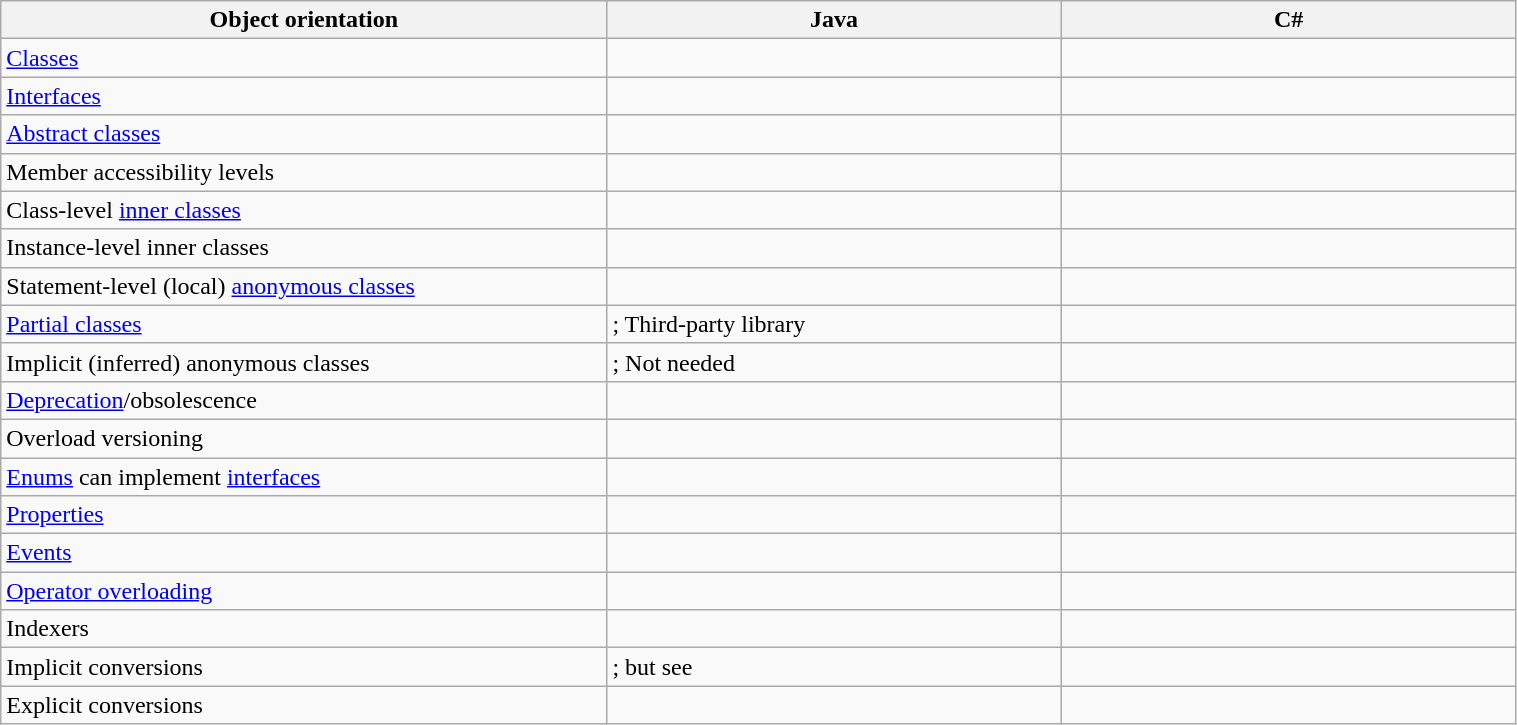<table class="wikitable" style="width:80%;">
<tr>
<th style="width:40%;">Object orientation</th>
<th style="width:30%;">Java</th>
<th style="width:30%;">C#</th>
</tr>
<tr>
<td><a href='#'>Classes</a></td>
<td></td>
<td></td>
</tr>
<tr>
<td><a href='#'>Interfaces</a></td>
<td></td>
<td></td>
</tr>
<tr>
<td><a href='#'>Abstract classes</a></td>
<td></td>
<td></td>
</tr>
<tr>
<td>Member accessibility levels</td>
<td></td>
<td></td>
</tr>
<tr>
<td>Class-level <a href='#'>inner classes</a></td>
<td></td>
<td></td>
</tr>
<tr>
<td>Instance-level inner classes</td>
<td></td>
<td></td>
</tr>
<tr>
<td>Statement-level (local) <a href='#'>anonymous classes</a></td>
<td></td>
<td></td>
</tr>
<tr>
<td><a href='#'>Partial classes</a></td>
<td>; Third-party library</td>
<td></td>
</tr>
<tr>
<td>Implicit (inferred) anonymous classes</td>
<td>; Not needed</td>
<td></td>
</tr>
<tr>
<td><a href='#'>Deprecation</a>/obsolescence</td>
<td></td>
<td></td>
</tr>
<tr>
<td>Overload versioning</td>
<td></td>
<td></td>
</tr>
<tr>
<td><a href='#'>Enums</a> can implement <a href='#'>interfaces</a></td>
<td></td>
<td></td>
</tr>
<tr>
<td><a href='#'>Properties</a></td>
<td></td>
<td></td>
</tr>
<tr>
<td><a href='#'>Events</a></td>
<td></td>
<td></td>
</tr>
<tr>
<td><a href='#'>Operator overloading</a></td>
<td></td>
<td></td>
</tr>
<tr>
<td>Indexers</td>
<td></td>
<td></td>
</tr>
<tr>
<td>Implicit conversions</td>
<td>; but see </td>
<td></td>
</tr>
<tr>
<td>Explicit conversions</td>
<td></td>
<td></td>
</tr>
</table>
